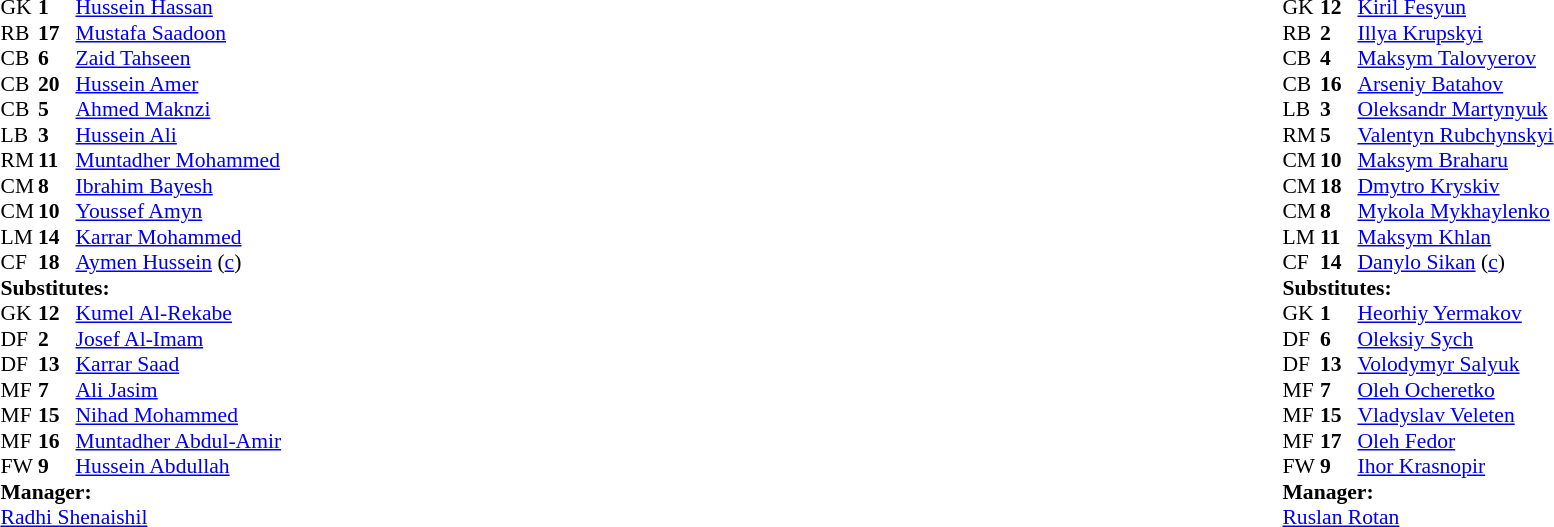<table width="100%">
<tr>
<td valign="top" width="40%"><br><table style="font-size:90%" cellspacing="0" cellpadding="0">
<tr>
<th width=25></th>
<th width=25></th>
</tr>
<tr>
<td>GK</td>
<td><strong>1</strong></td>
<td><a href='#'>Hussein Hassan</a></td>
<td></td>
</tr>
<tr>
<td>RB</td>
<td><strong>17</strong></td>
<td><a href='#'>Mustafa Saadoon</a></td>
</tr>
<tr>
<td>CB</td>
<td><strong>6</strong></td>
<td><a href='#'>Zaid Tahseen</a></td>
</tr>
<tr>
<td>CB</td>
<td><strong>20</strong></td>
<td><a href='#'>Hussein Amer</a></td>
<td></td>
</tr>
<tr>
<td>CB</td>
<td><strong>5</strong></td>
<td><a href='#'>Ahmed Maknzi</a></td>
</tr>
<tr>
<td>LB</td>
<td><strong>3</strong></td>
<td><a href='#'>Hussein Ali</a></td>
<td></td>
<td></td>
</tr>
<tr>
<td>RM</td>
<td><strong>11</strong></td>
<td><a href='#'>Muntadher Mohammed</a></td>
<td></td>
<td></td>
</tr>
<tr>
<td>CM</td>
<td><strong>8</strong></td>
<td><a href='#'>Ibrahim Bayesh</a></td>
</tr>
<tr>
<td>CM</td>
<td><strong>10</strong></td>
<td><a href='#'>Youssef Amyn</a></td>
<td></td>
<td></td>
</tr>
<tr>
<td>LM</td>
<td><strong>14</strong></td>
<td><a href='#'>Karrar Mohammed</a></td>
</tr>
<tr>
<td>CF</td>
<td><strong>18</strong></td>
<td><a href='#'>Aymen Hussein</a> (<a href='#'>c</a>)</td>
<td></td>
<td></td>
</tr>
<tr>
<td colspan="3"><strong>Substitutes:</strong></td>
</tr>
<tr>
<td>GK</td>
<td><strong>12</strong></td>
<td><a href='#'>Kumel Al-Rekabe</a></td>
</tr>
<tr>
<td>DF</td>
<td><strong>2</strong></td>
<td><a href='#'>Josef Al-Imam</a></td>
<td></td>
<td></td>
</tr>
<tr>
<td>DF</td>
<td><strong>13</strong></td>
<td><a href='#'>Karrar Saad</a></td>
<td></td>
<td></td>
</tr>
<tr>
<td>MF</td>
<td><strong>7</strong></td>
<td><a href='#'>Ali Jasim</a></td>
<td></td>
<td></td>
</tr>
<tr>
<td>MF</td>
<td><strong>15</strong></td>
<td><a href='#'>Nihad Mohammed</a></td>
<td></td>
<td></td>
</tr>
<tr>
<td>MF</td>
<td><strong>16</strong></td>
<td><a href='#'>Muntadher Abdul-Amir</a></td>
</tr>
<tr>
<td>FW</td>
<td><strong>9</strong></td>
<td><a href='#'>Hussein Abdullah</a></td>
</tr>
<tr>
<td colspan="3"><strong>Manager:</strong></td>
</tr>
<tr>
<td colspan="3"><a href='#'>Radhi Shenaishil</a></td>
</tr>
</table>
</td>
<td valign="top"></td>
<td valign="top" width="50%"><br><table style="font-size:90%; margin:auto" cellspacing="0" cellpadding="0">
<tr>
<th width="25"></th>
<th width="25"></th>
</tr>
<tr>
<td>GK</td>
<td><strong>12</strong></td>
<td><a href='#'>Kiril Fesyun</a></td>
</tr>
<tr>
<td>RB</td>
<td><strong>2</strong></td>
<td><a href='#'>Illya Krupskyi</a></td>
</tr>
<tr>
<td>CB</td>
<td><strong>4</strong></td>
<td><a href='#'>Maksym Talovyerov</a></td>
<td></td>
<td></td>
</tr>
<tr>
<td>CB</td>
<td><strong>16</strong></td>
<td><a href='#'>Arseniy Batahov</a></td>
</tr>
<tr>
<td>LB</td>
<td><strong>3</strong></td>
<td><a href='#'>Oleksandr Martynyuk</a></td>
</tr>
<tr>
<td>RM</td>
<td><strong>5</strong></td>
<td><a href='#'>Valentyn Rubchynskyi</a></td>
</tr>
<tr>
<td>CM</td>
<td><strong>10</strong></td>
<td><a href='#'>Maksym Braharu</a></td>
<td></td>
<td></td>
</tr>
<tr>
<td>CM</td>
<td><strong>18</strong></td>
<td><a href='#'>Dmytro Kryskiv</a></td>
<td></td>
<td></td>
</tr>
<tr>
<td>CM</td>
<td><strong>8</strong></td>
<td><a href='#'>Mykola Mykhaylenko</a></td>
<td></td>
<td></td>
</tr>
<tr>
<td>LM</td>
<td><strong>11</strong></td>
<td><a href='#'>Maksym Khlan</a></td>
</tr>
<tr>
<td>CF</td>
<td><strong>14</strong></td>
<td><a href='#'>Danylo Sikan</a> (<a href='#'>c</a>)</td>
<td></td>
<td></td>
</tr>
<tr>
<td colspan="3"><strong>Substitutes:</strong></td>
</tr>
<tr>
<td>GK</td>
<td><strong>1</strong></td>
<td><a href='#'>Heorhiy Yermakov</a></td>
</tr>
<tr>
<td>DF</td>
<td><strong>6</strong></td>
<td><a href='#'>Oleksiy Sych</a></td>
<td></td>
<td></td>
</tr>
<tr>
<td>DF</td>
<td><strong>13</strong></td>
<td><a href='#'>Volodymyr Salyuk</a></td>
<td></td>
<td></td>
</tr>
<tr>
<td>MF</td>
<td><strong>7</strong></td>
<td><a href='#'>Oleh Ocheretko</a></td>
<td></td>
<td></td>
</tr>
<tr>
<td>MF</td>
<td><strong>15</strong></td>
<td><a href='#'>Vladyslav Veleten</a></td>
</tr>
<tr>
<td>MF</td>
<td><strong>17</strong></td>
<td><a href='#'>Oleh Fedor</a></td>
<td></td>
<td></td>
</tr>
<tr>
<td>FW</td>
<td><strong>9</strong></td>
<td><a href='#'>Ihor Krasnopir</a></td>
<td></td>
<td></td>
</tr>
<tr>
<td colspan="3"><strong>Manager:</strong></td>
</tr>
<tr>
<td colspan="3"><a href='#'>Ruslan Rotan</a></td>
</tr>
</table>
</td>
</tr>
</table>
